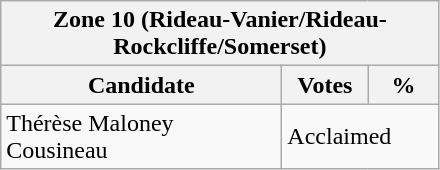<table class="wikitable">
<tr>
<th colspan="3">Zone 10 (Rideau-Vanier/Rideau-Rockcliffe/Somerset)</th>
</tr>
<tr>
<th style="width: 180px">Candidate</th>
<th style="width: 50px">Votes</th>
<th style="width: 40px">%</th>
</tr>
<tr>
<td>Thérèse Maloney Cousineau</td>
<td colspan="2">Acclaimed</td>
</tr>
</table>
